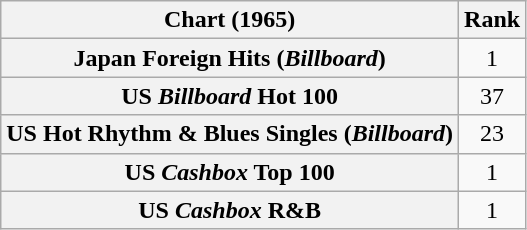<table class="wikitable sortable plainrowheaders">
<tr>
<th>Chart (1965)</th>
<th>Rank</th>
</tr>
<tr>
<th scope="row">Japan Foreign Hits (<em>Billboard</em>)</th>
<td style="text-align:center;">1</td>
</tr>
<tr>
<th scope="row">US <em>Billboard</em> Hot 100</th>
<td style="text-align:center;">37</td>
</tr>
<tr>
<th scope="row">US Hot Rhythm & Blues Singles (<em>Billboard</em>)</th>
<td style="text-align:center;">23</td>
</tr>
<tr>
<th scope="row">US <em>Cashbox</em> Top 100</th>
<td style="text-align:center;">1</td>
</tr>
<tr>
<th scope="row">US <em>Cashbox</em> R&B</th>
<td style="text-align:center;">1</td>
</tr>
</table>
